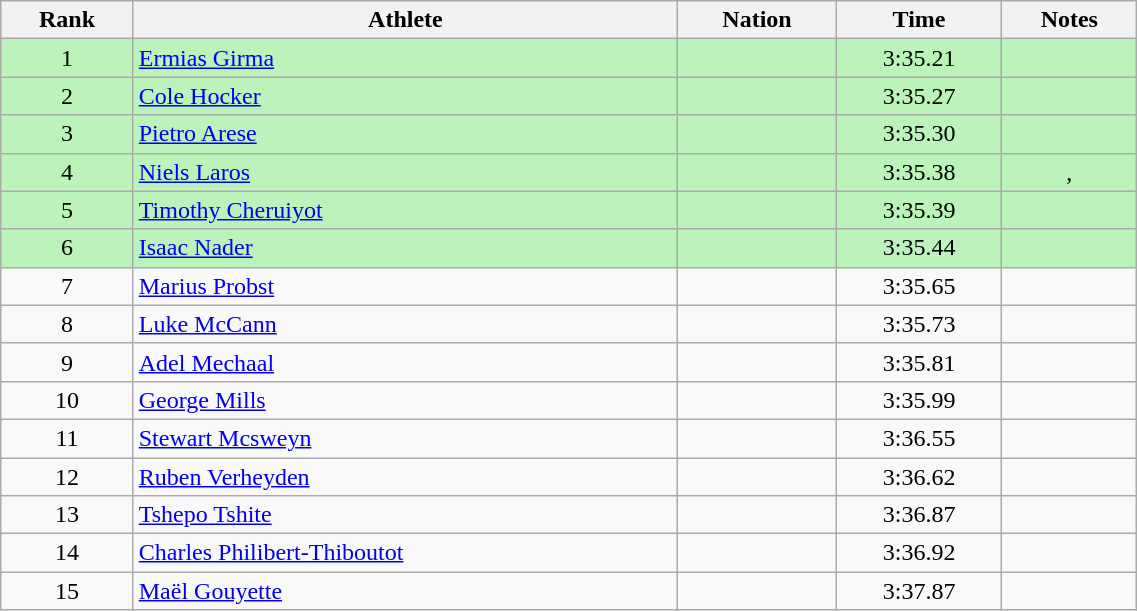<table class="wikitable sortable" style="text-align:center;width: 60%;">
<tr>
<th>Rank</th>
<th>Athlete</th>
<th>Nation</th>
<th>Time</th>
<th>Notes</th>
</tr>
<tr bgcolor=#bbf3bb>
<td>1</td>
<td align="left"><a href='#'>Ermias Girma</a></td>
<td align="left"></td>
<td>3:35.21</td>
<td></td>
</tr>
<tr bgcolor=#bbf3bb>
<td>2</td>
<td align="left"><a href='#'>Cole Hocker</a></td>
<td align="left"></td>
<td>3:35.27</td>
<td></td>
</tr>
<tr bgcolor=#bbf3bb>
<td>3</td>
<td align="left"><a href='#'>Pietro Arese</a></td>
<td align="left"></td>
<td>3:35.30</td>
<td></td>
</tr>
<tr bgcolor=#bbf3bb>
<td>4</td>
<td align="left"><a href='#'>Niels Laros</a></td>
<td align="left"></td>
<td>3:35.38</td>
<td>, </td>
</tr>
<tr bgcolor=#bbf3bb>
<td>5</td>
<td align="left"><a href='#'>Timothy Cheruiyot</a></td>
<td align="left"></td>
<td>3:35.39</td>
<td></td>
</tr>
<tr bgcolor=#bbf3bb>
<td>6</td>
<td align="left"><a href='#'>Isaac Nader</a></td>
<td align="left"></td>
<td>3:35.44</td>
<td></td>
</tr>
<tr>
<td>7</td>
<td align="left"><a href='#'>Marius Probst</a></td>
<td align="left"></td>
<td>3:35.65</td>
<td></td>
</tr>
<tr>
<td>8</td>
<td align="left"><a href='#'>Luke McCann</a></td>
<td align="left"></td>
<td>3:35.73</td>
<td></td>
</tr>
<tr>
<td>9</td>
<td align="left"><a href='#'>Adel Mechaal</a></td>
<td align="left"></td>
<td>3:35.81</td>
<td></td>
</tr>
<tr>
<td>10</td>
<td align="left"><a href='#'>George Mills</a></td>
<td align="left"></td>
<td>3:35.99</td>
<td></td>
</tr>
<tr>
<td>11</td>
<td align="left"><a href='#'>Stewart Mcsweyn</a></td>
<td align="left"></td>
<td>3:36.55</td>
<td></td>
</tr>
<tr>
<td>12</td>
<td align="left"><a href='#'>Ruben Verheyden</a></td>
<td align="left"></td>
<td>3:36.62</td>
<td></td>
</tr>
<tr>
<td>13</td>
<td align="left"><a href='#'>Tshepo Tshite</a></td>
<td align="left"></td>
<td>3:36.87</td>
<td></td>
</tr>
<tr>
<td>14</td>
<td align="left"><a href='#'>Charles Philibert-Thiboutot</a></td>
<td align="left"></td>
<td>3:36.92</td>
<td></td>
</tr>
<tr>
<td>15</td>
<td align="left"><a href='#'>Maël Gouyette</a></td>
<td align="left"></td>
<td>3:37.87</td>
<td></td>
</tr>
</table>
